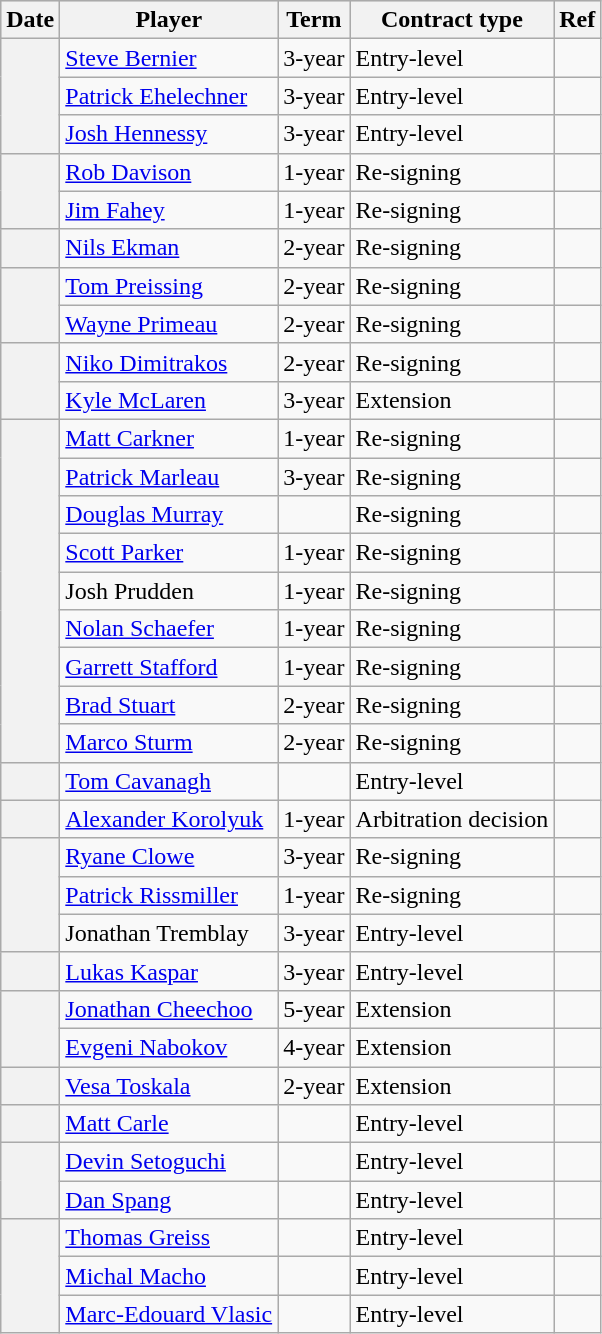<table class="wikitable plainrowheaders">
<tr style="background:#ddd; text-align:center;">
<th>Date</th>
<th>Player</th>
<th>Term</th>
<th>Contract type</th>
<th>Ref</th>
</tr>
<tr>
<th scope="row" rowspan=3></th>
<td><a href='#'>Steve Bernier</a></td>
<td>3-year</td>
<td>Entry-level</td>
<td></td>
</tr>
<tr>
<td><a href='#'>Patrick Ehelechner</a></td>
<td>3-year</td>
<td>Entry-level</td>
<td></td>
</tr>
<tr>
<td><a href='#'>Josh Hennessy</a></td>
<td>3-year</td>
<td>Entry-level</td>
<td></td>
</tr>
<tr>
<th scope="row" rowspan=2></th>
<td><a href='#'>Rob Davison</a></td>
<td>1-year</td>
<td>Re-signing</td>
<td></td>
</tr>
<tr>
<td><a href='#'>Jim Fahey</a></td>
<td>1-year</td>
<td>Re-signing</td>
<td></td>
</tr>
<tr>
<th scope="row"></th>
<td><a href='#'>Nils Ekman</a></td>
<td>2-year</td>
<td>Re-signing</td>
<td></td>
</tr>
<tr>
<th scope="row" rowspan=2></th>
<td><a href='#'>Tom Preissing</a></td>
<td>2-year</td>
<td>Re-signing</td>
<td></td>
</tr>
<tr>
<td><a href='#'>Wayne Primeau</a></td>
<td>2-year</td>
<td>Re-signing</td>
<td></td>
</tr>
<tr>
<th scope="row" rowspan=2></th>
<td><a href='#'>Niko Dimitrakos</a></td>
<td>2-year</td>
<td>Re-signing</td>
<td></td>
</tr>
<tr>
<td><a href='#'>Kyle McLaren</a></td>
<td>3-year</td>
<td>Extension</td>
<td></td>
</tr>
<tr>
<th scope="row" rowspan=9></th>
<td><a href='#'>Matt Carkner</a></td>
<td>1-year</td>
<td>Re-signing</td>
<td></td>
</tr>
<tr>
<td><a href='#'>Patrick Marleau</a></td>
<td>3-year</td>
<td>Re-signing</td>
<td></td>
</tr>
<tr>
<td><a href='#'>Douglas Murray</a></td>
<td></td>
<td>Re-signing</td>
<td></td>
</tr>
<tr>
<td><a href='#'>Scott Parker</a></td>
<td>1-year</td>
<td>Re-signing</td>
<td></td>
</tr>
<tr>
<td>Josh Prudden</td>
<td>1-year</td>
<td>Re-signing</td>
<td></td>
</tr>
<tr>
<td><a href='#'>Nolan Schaefer</a></td>
<td>1-year</td>
<td>Re-signing</td>
<td></td>
</tr>
<tr>
<td><a href='#'>Garrett Stafford</a></td>
<td>1-year</td>
<td>Re-signing</td>
<td></td>
</tr>
<tr>
<td><a href='#'>Brad Stuart</a></td>
<td>2-year</td>
<td>Re-signing</td>
<td></td>
</tr>
<tr>
<td><a href='#'>Marco Sturm</a></td>
<td>2-year</td>
<td>Re-signing</td>
<td></td>
</tr>
<tr>
<th scope="row"></th>
<td><a href='#'>Tom Cavanagh</a></td>
<td></td>
<td>Entry-level</td>
<td></td>
</tr>
<tr>
<th scope="row"></th>
<td><a href='#'>Alexander Korolyuk</a></td>
<td>1-year</td>
<td>Arbitration decision</td>
<td></td>
</tr>
<tr>
<th scope="row" rowspan=3></th>
<td><a href='#'>Ryane Clowe</a></td>
<td>3-year</td>
<td>Re-signing</td>
<td></td>
</tr>
<tr>
<td><a href='#'>Patrick Rissmiller</a></td>
<td>1-year</td>
<td>Re-signing</td>
<td></td>
</tr>
<tr>
<td>Jonathan Tremblay</td>
<td>3-year</td>
<td>Entry-level</td>
<td></td>
</tr>
<tr>
<th scope="row"></th>
<td><a href='#'>Lukas Kaspar</a></td>
<td>3-year</td>
<td>Entry-level</td>
<td></td>
</tr>
<tr>
<th scope="row" rowspan=2></th>
<td><a href='#'>Jonathan Cheechoo</a></td>
<td>5-year</td>
<td>Extension</td>
<td></td>
</tr>
<tr>
<td><a href='#'>Evgeni Nabokov</a></td>
<td>4-year</td>
<td>Extension</td>
<td></td>
</tr>
<tr>
<th scope="row"></th>
<td><a href='#'>Vesa Toskala</a></td>
<td>2-year</td>
<td>Extension</td>
<td></td>
</tr>
<tr>
<th scope="row"></th>
<td><a href='#'>Matt Carle</a></td>
<td></td>
<td>Entry-level</td>
<td></td>
</tr>
<tr>
<th scope="row" rowspan=2></th>
<td><a href='#'>Devin Setoguchi</a></td>
<td></td>
<td>Entry-level</td>
<td></td>
</tr>
<tr>
<td><a href='#'>Dan Spang</a></td>
<td></td>
<td>Entry-level</td>
<td></td>
</tr>
<tr>
<th scope="row" rowspan=3></th>
<td><a href='#'>Thomas Greiss</a></td>
<td></td>
<td>Entry-level</td>
<td></td>
</tr>
<tr>
<td><a href='#'>Michal Macho</a></td>
<td></td>
<td>Entry-level</td>
<td></td>
</tr>
<tr>
<td><a href='#'>Marc-Edouard Vlasic</a></td>
<td></td>
<td>Entry-level</td>
<td></td>
</tr>
</table>
